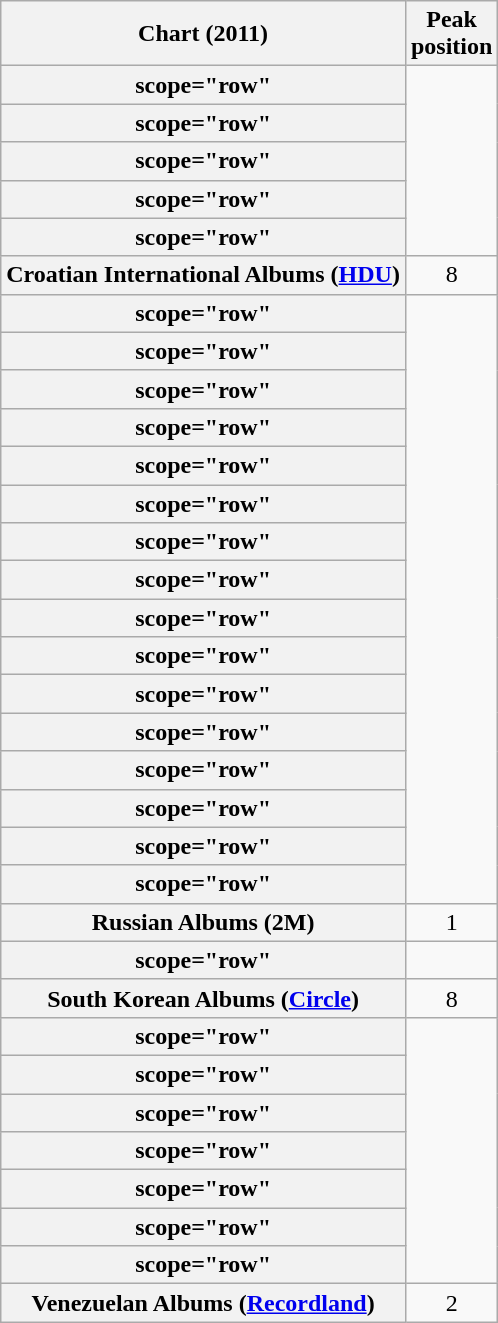<table class="wikitable sortable plainrowheaders" style="text-align:center">
<tr>
<th scope="col">Chart (2011)</th>
<th scope="col">Peak<br>position</th>
</tr>
<tr>
<th>scope="row"</th>
</tr>
<tr>
<th>scope="row"</th>
</tr>
<tr>
<th>scope="row"</th>
</tr>
<tr>
<th>scope="row"</th>
</tr>
<tr>
<th>scope="row"</th>
</tr>
<tr>
<th scope="row">Croatian International Albums (<a href='#'>HDU</a>)</th>
<td>8</td>
</tr>
<tr>
<th>scope="row"</th>
</tr>
<tr>
<th>scope="row"</th>
</tr>
<tr>
<th>scope="row"</th>
</tr>
<tr>
<th>scope="row"</th>
</tr>
<tr>
<th>scope="row"</th>
</tr>
<tr>
<th>scope="row"</th>
</tr>
<tr>
<th>scope="row"</th>
</tr>
<tr>
<th>scope="row"</th>
</tr>
<tr>
<th>scope="row"</th>
</tr>
<tr>
<th>scope="row"</th>
</tr>
<tr>
<th>scope="row"</th>
</tr>
<tr>
<th>scope="row"</th>
</tr>
<tr>
<th>scope="row"</th>
</tr>
<tr>
<th>scope="row"</th>
</tr>
<tr>
<th>scope="row"</th>
</tr>
<tr>
<th>scope="row"</th>
</tr>
<tr>
<th scope="row">Russian Albums (2М)</th>
<td>1</td>
</tr>
<tr>
<th>scope="row"</th>
</tr>
<tr>
<th scope="row">South Korean Albums (<a href='#'>Circle</a>)</th>
<td>8</td>
</tr>
<tr>
<th>scope="row"</th>
</tr>
<tr>
<th>scope="row"</th>
</tr>
<tr>
<th>scope="row"</th>
</tr>
<tr>
<th>scope="row"</th>
</tr>
<tr>
<th>scope="row"</th>
</tr>
<tr>
<th>scope="row"</th>
</tr>
<tr>
<th>scope="row"</th>
</tr>
<tr>
<th scope="row">Venezuelan Albums (<a href='#'>Recordland</a>)</th>
<td style="text-align:center;">2</td>
</tr>
</table>
